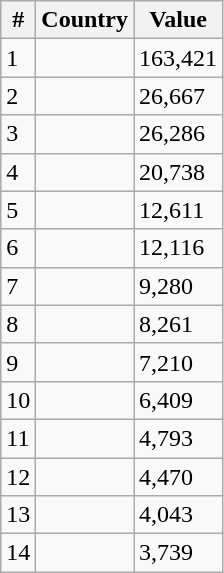<table class="wikitable sortable plainrowheads" ;">
<tr>
<th scope="col">#</th>
<th scope="col">Country</th>
<th scope="col">Value</th>
</tr>
<tr>
<td>1</td>
<td></td>
<td>163,421</td>
</tr>
<tr>
<td>2</td>
<td></td>
<td>26,667</td>
</tr>
<tr>
<td>3</td>
<td></td>
<td>26,286</td>
</tr>
<tr>
<td>4</td>
<td></td>
<td>20,738</td>
</tr>
<tr>
<td>5</td>
<td></td>
<td>12,611</td>
</tr>
<tr>
<td>6</td>
<td></td>
<td>12,116</td>
</tr>
<tr>
<td>7</td>
<td></td>
<td>9,280</td>
</tr>
<tr>
<td>8</td>
<td></td>
<td>8,261</td>
</tr>
<tr>
<td>9</td>
<td></td>
<td>7,210</td>
</tr>
<tr>
<td>10</td>
<td></td>
<td>6,409</td>
</tr>
<tr>
<td>11</td>
<td></td>
<td>4,793</td>
</tr>
<tr>
<td>12</td>
<td></td>
<td>4,470</td>
</tr>
<tr>
<td>13</td>
<td></td>
<td>4,043</td>
</tr>
<tr>
<td>14</td>
<td></td>
<td>3,739</td>
</tr>
</table>
